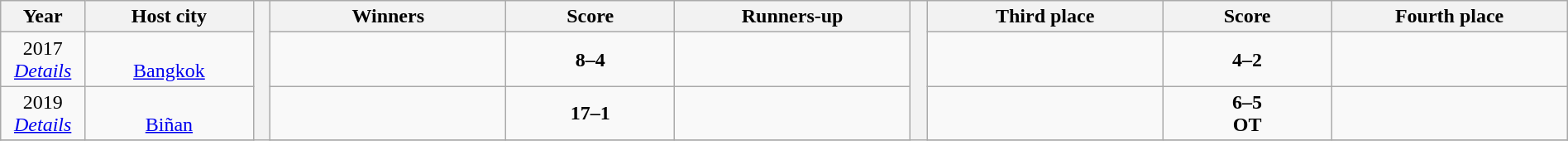<table class="wikitable" style="text-align:center; width:100%">
<tr>
<th width=5%>Year</th>
<th width=10%>Host city</th>
<th width=1% rowspan=14 bgcolor=ffffff></th>
<th width=14%>Winners</th>
<th width=10%>Score</th>
<th width=14%>Runners-up</th>
<th width=1% rowspan=14 bgcolor=ffffff></th>
<th width=14%>Third place</th>
<th width=10%>Score</th>
<th width=14%>Fourth place</th>
</tr>
<tr>
<td>2017 <br> <em><a href='#'>Details</a></em></td>
<td> <br> <a href='#'>Bangkok</a></td>
<td></td>
<td><strong>8–4</strong></td>
<td></td>
<td></td>
<td><strong>4–2</strong></td>
<td></td>
</tr>
<tr>
<td>2019 <br> <em><a href='#'>Details</a></em></td>
<td> <br> <a href='#'>Biñan</a></td>
<td></td>
<td><strong>17–1</strong></td>
<td></td>
<td></td>
<td><strong>6–5</strong><br><strong>OT</strong></td>
<td></td>
</tr>
<tr>
</tr>
</table>
